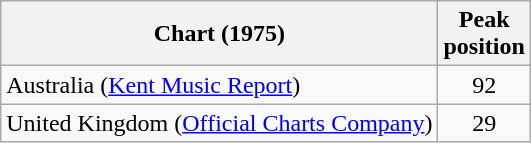<table class="wikitable">
<tr>
<th>Chart (1975)</th>
<th>Peak<br> position</th>
</tr>
<tr>
<td>Australia (<a href='#'>Kent Music Report</a>)</td>
<td align="center">92</td>
</tr>
<tr>
<td>United Kingdom (<a href='#'>Official Charts Company</a>)</td>
<td align="center">29</td>
</tr>
</table>
